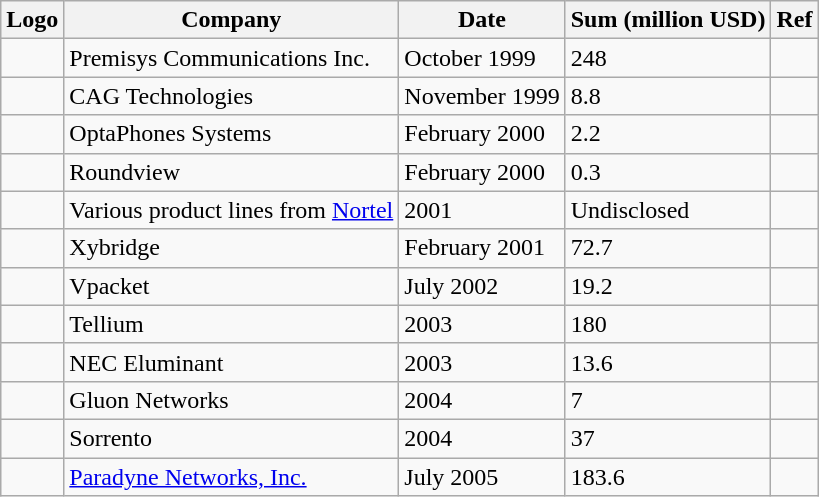<table class="wikitable">
<tr>
<th>Logo</th>
<th>Company</th>
<th>Date</th>
<th>Sum (million USD)</th>
<th>Ref</th>
</tr>
<tr>
<td></td>
<td>Premisys Communications Inc.</td>
<td>October 1999</td>
<td>248</td>
<td></td>
</tr>
<tr>
<td></td>
<td>CAG Technologies</td>
<td>November 1999</td>
<td>8.8</td>
<td></td>
</tr>
<tr>
<td></td>
<td>OptaPhones Systems</td>
<td>February 2000</td>
<td>2.2</td>
<td></td>
</tr>
<tr>
<td></td>
<td>Roundview</td>
<td>February 2000</td>
<td>0.3</td>
<td></td>
</tr>
<tr>
<td></td>
<td>Various product lines from <a href='#'>Nortel</a></td>
<td>2001</td>
<td>Undisclosed</td>
<td></td>
</tr>
<tr>
<td></td>
<td>Xybridge</td>
<td>February 2001</td>
<td>72.7</td>
<td></td>
</tr>
<tr>
<td></td>
<td>Vpacket</td>
<td>July 2002</td>
<td>19.2</td>
<td></td>
</tr>
<tr>
<td></td>
<td>Tellium</td>
<td>2003</td>
<td>180</td>
<td></td>
</tr>
<tr>
<td></td>
<td>NEC Eluminant</td>
<td>2003</td>
<td>13.6</td>
<td></td>
</tr>
<tr>
<td></td>
<td>Gluon Networks</td>
<td>2004</td>
<td>7</td>
<td></td>
</tr>
<tr>
<td></td>
<td>Sorrento</td>
<td>2004</td>
<td>37</td>
<td></td>
</tr>
<tr>
<td></td>
<td><a href='#'>Paradyne Networks, Inc.</a></td>
<td>July 2005</td>
<td>183.6</td>
<td></td>
</tr>
</table>
